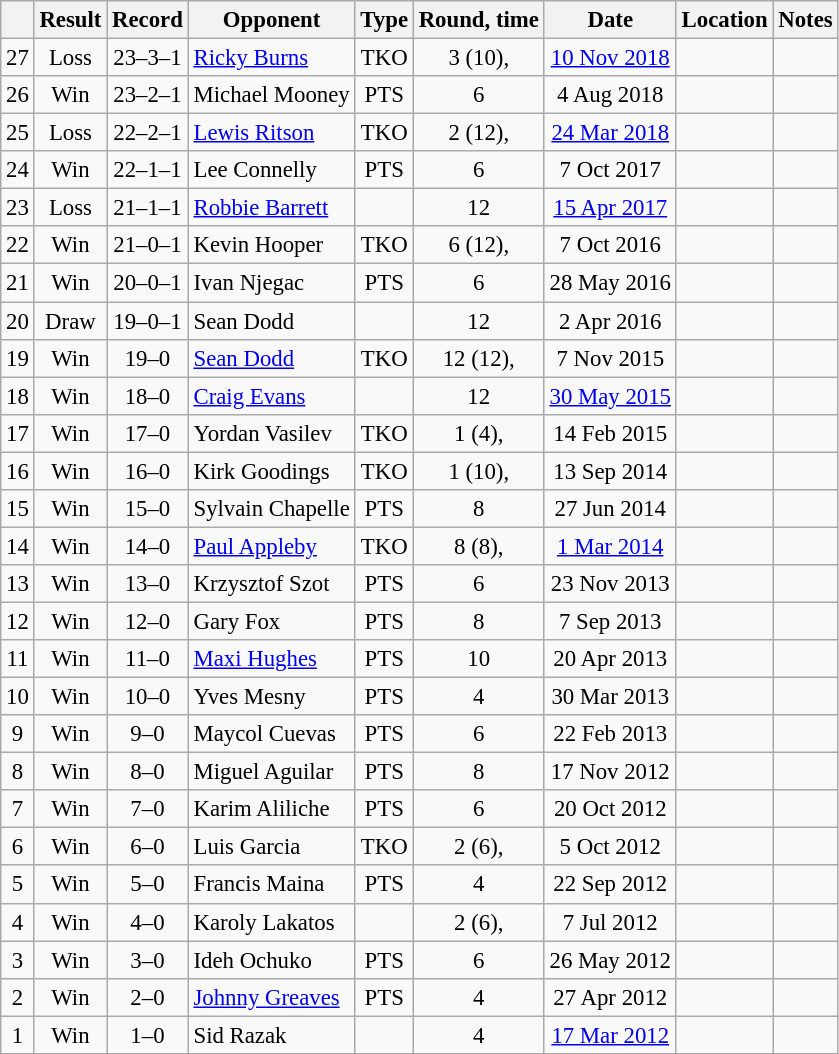<table class="wikitable" style="text-align:center; font-size:95%">
<tr>
<th></th>
<th>Result</th>
<th>Record</th>
<th>Opponent</th>
<th>Type</th>
<th>Round, time</th>
<th>Date</th>
<th>Location</th>
<th>Notes</th>
</tr>
<tr>
<td>27</td>
<td>Loss</td>
<td>23–3–1</td>
<td style="text-align:left;"><a href='#'>Ricky Burns</a></td>
<td>TKO</td>
<td>3 (10), </td>
<td><a href='#'>10 Nov 2018</a></td>
<td style="text-align:left;"></td>
<td></td>
</tr>
<tr>
<td>26</td>
<td>Win</td>
<td>23–2–1</td>
<td style="text-align:left;">Michael Mooney</td>
<td>PTS</td>
<td>6</td>
<td>4 Aug 2018</td>
<td style="text-align:left;"></td>
<td></td>
</tr>
<tr>
<td>25</td>
<td>Loss</td>
<td>22–2–1</td>
<td style="text-align:left;"><a href='#'>Lewis Ritson</a></td>
<td>TKO</td>
<td>2 (12), </td>
<td><a href='#'>24 Mar 2018</a></td>
<td style="text-align:left;"></td>
<td style="text-align:left;"></td>
</tr>
<tr>
<td>24</td>
<td>Win</td>
<td>22–1–1</td>
<td style="text-align:left;">Lee Connelly</td>
<td>PTS</td>
<td>6</td>
<td>7 Oct 2017</td>
<td style="text-align:left;"></td>
<td></td>
</tr>
<tr>
<td>23</td>
<td>Loss</td>
<td>21–1–1</td>
<td style="text-align:left;"><a href='#'>Robbie Barrett</a></td>
<td></td>
<td>12</td>
<td><a href='#'>15 Apr 2017</a></td>
<td style="text-align:left;"></td>
<td style="text-align:left;"></td>
</tr>
<tr>
<td>22</td>
<td>Win</td>
<td>21–0–1</td>
<td style="text-align:left;">Kevin Hooper</td>
<td>TKO</td>
<td>6 (12), </td>
<td>7 Oct 2016</td>
<td style="text-align:left;"></td>
<td style="text-align:left;"></td>
</tr>
<tr>
<td>21</td>
<td>Win</td>
<td>20–0–1</td>
<td style="text-align:left;">Ivan Njegac</td>
<td>PTS</td>
<td>6</td>
<td>28 May 2016</td>
<td style="text-align:left;"></td>
<td></td>
</tr>
<tr>
<td>20</td>
<td>Draw</td>
<td>19–0–1</td>
<td style="text-align:left;">Sean Dodd</td>
<td></td>
<td>12</td>
<td>2 Apr 2016</td>
<td style="text-align:left;"></td>
<td style="text-align:left;"></td>
</tr>
<tr>
<td>19</td>
<td>Win</td>
<td>19–0</td>
<td style="text-align:left;"><a href='#'>Sean Dodd</a></td>
<td>TKO</td>
<td>12 (12), </td>
<td>7 Nov 2015</td>
<td style="text-align:left;"></td>
<td style="text-align:left;"></td>
</tr>
<tr>
<td>18</td>
<td>Win</td>
<td>18–0</td>
<td style="text-align:left;"><a href='#'>Craig Evans</a></td>
<td></td>
<td>12</td>
<td><a href='#'>30 May 2015</a></td>
<td style="text-align:left;"></td>
<td style="text-align:left;"></td>
</tr>
<tr>
<td>17</td>
<td>Win</td>
<td>17–0</td>
<td style="text-align:left;">Yordan Vasilev</td>
<td>TKO</td>
<td>1 (4), </td>
<td>14 Feb 2015</td>
<td style="text-align:left;"></td>
<td></td>
</tr>
<tr>
<td>16</td>
<td>Win</td>
<td>16–0</td>
<td style="text-align:left;">Kirk Goodings</td>
<td>TKO</td>
<td>1 (10), </td>
<td>13 Sep 2014</td>
<td style="text-align:left;"></td>
<td style="text-align:left;"></td>
</tr>
<tr>
<td>15</td>
<td>Win</td>
<td>15–0</td>
<td style="text-align:left;">Sylvain Chapelle</td>
<td>PTS</td>
<td>8</td>
<td>27 Jun 2014</td>
<td style="text-align:left;"></td>
<td></td>
</tr>
<tr>
<td>14</td>
<td>Win</td>
<td>14–0</td>
<td style="text-align:left;"><a href='#'>Paul Appleby</a></td>
<td>TKO</td>
<td>8 (8), </td>
<td><a href='#'>1 Mar 2014</a></td>
<td style="text-align:left;"></td>
<td></td>
</tr>
<tr>
<td>13</td>
<td>Win</td>
<td>13–0</td>
<td style="text-align:left;">Krzysztof Szot</td>
<td>PTS</td>
<td>6</td>
<td>23 Nov 2013</td>
<td style="text-align:left;"></td>
<td></td>
</tr>
<tr>
<td>12</td>
<td>Win</td>
<td>12–0</td>
<td style="text-align:left;">Gary Fox</td>
<td>PTS</td>
<td>8</td>
<td>7 Sep 2013</td>
<td style="text-align:left;"></td>
<td></td>
</tr>
<tr>
<td>11</td>
<td>Win</td>
<td>11–0</td>
<td style="text-align:left;"><a href='#'>Maxi Hughes</a></td>
<td>PTS</td>
<td>10</td>
<td>20 Apr 2013</td>
<td style="text-align:left;"></td>
<td style="text-align:left;"></td>
</tr>
<tr>
<td>10</td>
<td>Win</td>
<td>10–0</td>
<td style="text-align:left;">Yves Mesny</td>
<td>PTS</td>
<td>4</td>
<td>30 Mar 2013</td>
<td style="text-align:left;"></td>
<td></td>
</tr>
<tr>
<td>9</td>
<td>Win</td>
<td>9–0</td>
<td style="text-align:left;">Maycol Cuevas</td>
<td>PTS</td>
<td>6</td>
<td>22 Feb 2013</td>
<td style="text-align:left;"></td>
<td></td>
</tr>
<tr>
<td>8</td>
<td>Win</td>
<td>8–0</td>
<td style="text-align:left;">Miguel Aguilar</td>
<td>PTS</td>
<td>8</td>
<td>17 Nov 2012</td>
<td style="text-align:left;"></td>
<td></td>
</tr>
<tr>
<td>7</td>
<td>Win</td>
<td>7–0</td>
<td style="text-align:left;">Karim Aliliche</td>
<td>PTS</td>
<td>6</td>
<td>20 Oct 2012</td>
<td style="text-align:left;"></td>
<td></td>
</tr>
<tr>
<td>6</td>
<td>Win</td>
<td>6–0</td>
<td style="text-align:left;">Luis Garcia</td>
<td>TKO</td>
<td>2 (6), </td>
<td>5 Oct 2012</td>
<td style="text-align:left;"></td>
<td></td>
</tr>
<tr>
<td>5</td>
<td>Win</td>
<td>5–0</td>
<td style="text-align:left;">Francis Maina</td>
<td>PTS</td>
<td>4</td>
<td>22 Sep 2012</td>
<td style="text-align:left;"></td>
<td></td>
</tr>
<tr>
<td>4</td>
<td>Win</td>
<td>4–0</td>
<td style="text-align:left;">Karoly Lakatos</td>
<td></td>
<td>2 (6), </td>
<td>7 Jul 2012</td>
<td style="text-align:left;"></td>
<td></td>
</tr>
<tr>
<td>3</td>
<td>Win</td>
<td>3–0</td>
<td style="text-align:left;">Ideh Ochuko</td>
<td>PTS</td>
<td>6</td>
<td>26 May 2012</td>
<td style="text-align:left;"></td>
<td></td>
</tr>
<tr>
<td>2</td>
<td>Win</td>
<td>2–0</td>
<td style="text-align:left;"><a href='#'>Johnny Greaves</a></td>
<td>PTS</td>
<td>4</td>
<td>27 Apr 2012</td>
<td style="text-align:left;"></td>
<td></td>
</tr>
<tr>
<td>1</td>
<td>Win</td>
<td>1–0</td>
<td style="text-align:left;">Sid Razak</td>
<td></td>
<td>4</td>
<td><a href='#'>17 Mar 2012</a></td>
<td style="text-align:left;"></td>
<td></td>
</tr>
<tr>
</tr>
</table>
